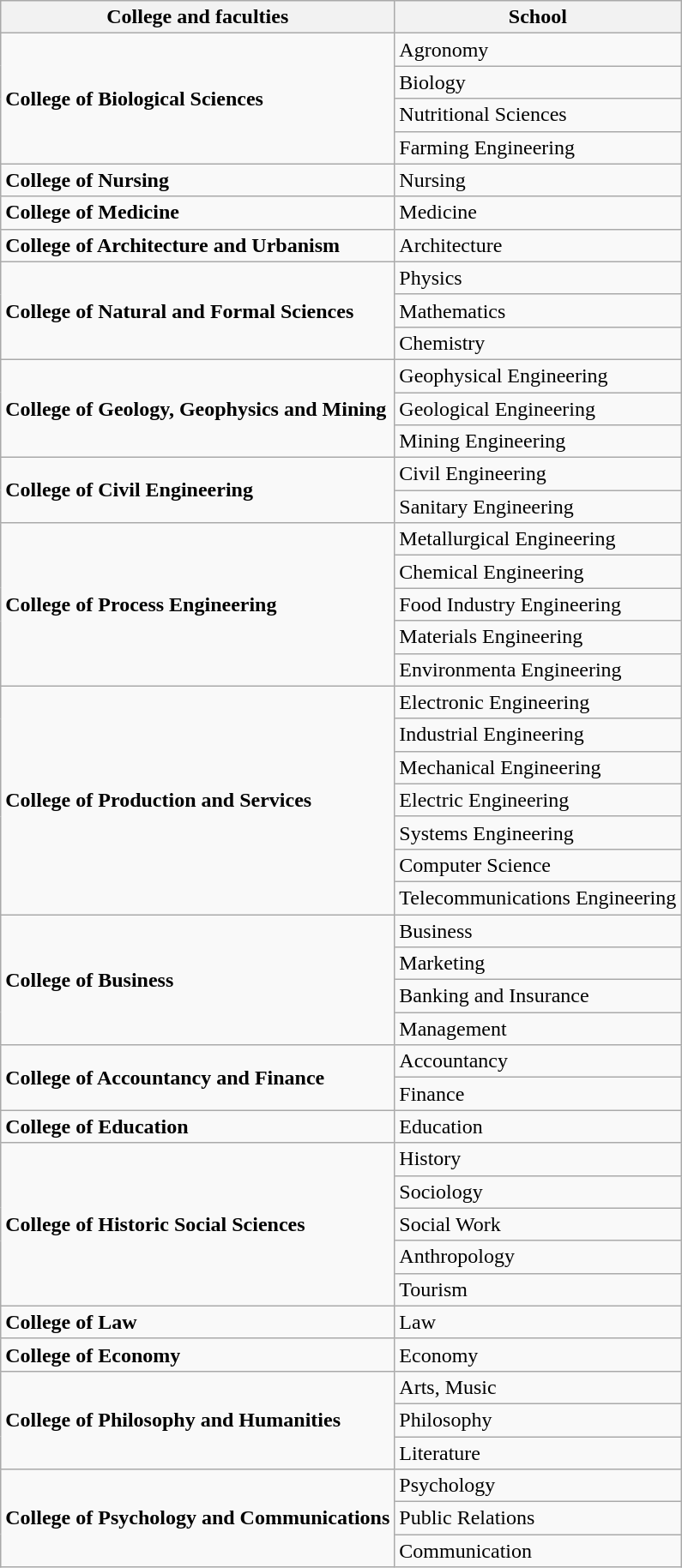<table class="wikitable">
<tr>
<th>College and faculties</th>
<th>School</th>
</tr>
<tr>
<td rowspan="4"><strong>College of Biological Sciences</strong></td>
<td>Agronomy</td>
</tr>
<tr>
<td>Biology</td>
</tr>
<tr>
<td>Nutritional Sciences</td>
</tr>
<tr>
<td>Farming Engineering</td>
</tr>
<tr>
<td rowspan="1"><strong>College of Nursing</strong></td>
<td>Nursing</td>
</tr>
<tr>
<td rowspan="1"><strong>College of Medicine</strong></td>
<td>Medicine</td>
</tr>
<tr>
<td rowspan="1"><strong>College of Architecture and Urbanism</strong></td>
<td>Architecture</td>
</tr>
<tr>
<td rowspan="3"><strong>College of Natural and Formal Sciences</strong></td>
<td>Physics</td>
</tr>
<tr>
<td>Mathematics</td>
</tr>
<tr>
<td>Chemistry</td>
</tr>
<tr>
<td rowspan="3"><strong>College of Geology, Geophysics and Mining</strong></td>
<td>Geophysical Engineering</td>
</tr>
<tr>
<td>Geological Engineering</td>
</tr>
<tr>
<td>Mining Engineering</td>
</tr>
<tr>
<td rowspan="2"><strong>College of Civil Engineering</strong></td>
<td>Civil Engineering</td>
</tr>
<tr>
<td>Sanitary Engineering</td>
</tr>
<tr>
<td rowspan="5"><strong>College of Process Engineering</strong></td>
<td>Metallurgical Engineering</td>
</tr>
<tr>
<td>Chemical Engineering</td>
</tr>
<tr>
<td>Food Industry Engineering</td>
</tr>
<tr>
<td>Materials Engineering</td>
</tr>
<tr>
<td>Environmenta Engineering</td>
</tr>
<tr>
<td rowspan="7"><strong>College of Production and Services</strong></td>
<td>Electronic Engineering</td>
</tr>
<tr>
<td>Industrial Engineering</td>
</tr>
<tr>
<td>Mechanical Engineering</td>
</tr>
<tr>
<td>Electric Engineering</td>
</tr>
<tr>
<td>Systems Engineering</td>
</tr>
<tr>
<td>Computer Science</td>
</tr>
<tr>
<td>Telecommunications Engineering</td>
</tr>
<tr>
<td rowspan="4"><strong>College of Business</strong></td>
<td>Business</td>
</tr>
<tr>
<td>Marketing</td>
</tr>
<tr>
<td>Banking and Insurance</td>
</tr>
<tr>
<td>Management</td>
</tr>
<tr>
<td rowspan="2"><strong>College of Accountancy and Finance</strong></td>
<td>Accountancy</td>
</tr>
<tr>
<td>Finance</td>
</tr>
<tr>
<td rowspan="1"><strong>College of Education</strong></td>
<td>Education</td>
</tr>
<tr>
<td rowspan="5"><strong>College of Historic Social Sciences</strong></td>
<td>History</td>
</tr>
<tr>
<td>Sociology</td>
</tr>
<tr>
<td>Social Work</td>
</tr>
<tr>
<td>Anthropology</td>
</tr>
<tr>
<td>Tourism</td>
</tr>
<tr>
<td rowspan="1"><strong>College of Law</strong></td>
<td>Law</td>
</tr>
<tr>
<td rowspan="1"><strong>College of Economy</strong></td>
<td>Economy</td>
</tr>
<tr>
<td rowspan="3"><strong>College of Philosophy and Humanities</strong></td>
<td>Arts, Music</td>
</tr>
<tr>
<td>Philosophy</td>
</tr>
<tr>
<td>Literature</td>
</tr>
<tr>
<td rowspan="4"><strong>College of Psychology and Communications</strong></td>
<td>Psychology</td>
</tr>
<tr>
<td>Public Relations</td>
</tr>
<tr>
<td>Communication</td>
</tr>
</table>
